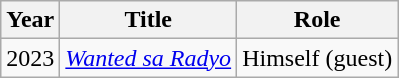<table class="wikitable">
<tr>
<th>Year</th>
<th>Title</th>
<th>Role</th>
</tr>
<tr>
<td>2023</td>
<td><em><a href='#'>Wanted sa Radyo</a></em></td>
<td>Himself (guest)</td>
</tr>
</table>
